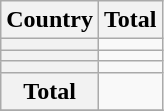<table class="wikitable sortable plainrowheaders">
<tr>
<th>Country</th>
<th>Total</th>
</tr>
<tr>
<th scope="row"></th>
<td style="text-align:center;"></td>
</tr>
<tr>
<th scope="row"></th>
<td style="text-align:center;"></td>
</tr>
<tr>
<th scope="row"></th>
<td style="text-align:center;"></td>
</tr>
<tr>
<th scope="row"><strong>Total</strong></th>
<td style="text-align:center;"><strong></strong></td>
</tr>
<tr>
</tr>
</table>
